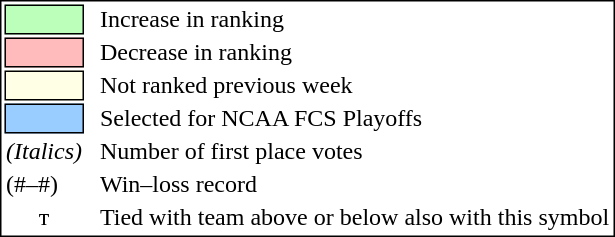<table style="border:1px solid black;">
<tr>
<td style="background:#bbffbb; width:20px; border:1px solid black;"></td>
<td> </td>
<td>Increase in ranking</td>
</tr>
<tr>
<td style="background:#ffbbbb; width:20px; border:1px solid black;"></td>
<td> </td>
<td>Decrease in ranking</td>
</tr>
<tr>
<td style="background:#FFFFE6; width:20px; border:1px solid black;"></td>
<td> </td>
<td>Not ranked previous week</td>
</tr>
<tr>
<td style="background:#9cf; width:20px; border:1px solid black;"></td>
<td> </td>
<td>Selected for NCAA FCS Playoffs</td>
</tr>
<tr>
<td><em>(Italics)</em></td>
<td> </td>
<td>Number of first place votes</td>
</tr>
<tr>
<td>(#–#)</td>
<td> </td>
<td>Win–loss record</td>
</tr>
<tr>
<td align="center">т</td>
<td> </td>
<td>Tied with team above or below also with this symbol</td>
</tr>
</table>
